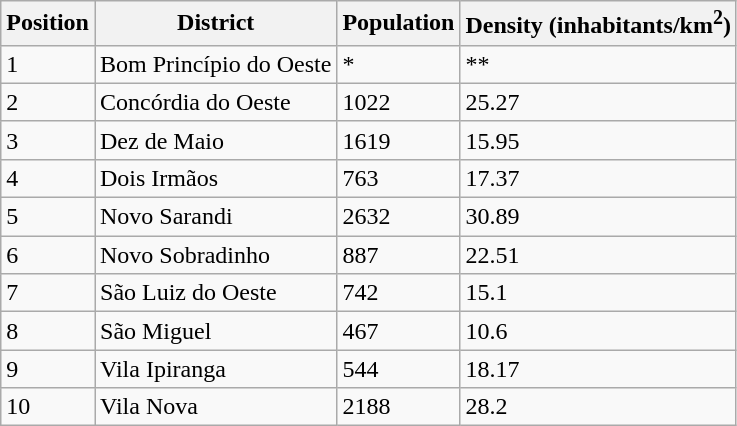<table class="wikitable sortable">
<tr>
<th>Position</th>
<th>District</th>
<th>Population</th>
<th>Density (inhabitants/km<sup>2</sup>)</th>
</tr>
<tr>
<td>1</td>
<td>Bom Princípio do Oeste</td>
<td>*</td>
<td>**</td>
</tr>
<tr>
<td>2</td>
<td>Concórdia do Oeste</td>
<td>1022</td>
<td>25.27</td>
</tr>
<tr>
<td>3</td>
<td>Dez de Maio</td>
<td>1619</td>
<td>15.95</td>
</tr>
<tr>
<td>4</td>
<td>Dois Irmãos</td>
<td>763</td>
<td>17.37</td>
</tr>
<tr>
<td>5</td>
<td>Novo Sarandi</td>
<td>2632</td>
<td>30.89</td>
</tr>
<tr>
<td>6</td>
<td>Novo Sobradinho</td>
<td>887</td>
<td>22.51</td>
</tr>
<tr>
<td>7</td>
<td>São Luiz do Oeste</td>
<td>742</td>
<td>15.1</td>
</tr>
<tr>
<td>8</td>
<td>São Miguel</td>
<td>467</td>
<td>10.6</td>
</tr>
<tr>
<td>9</td>
<td>Vila Ipiranga</td>
<td>544</td>
<td>18.17</td>
</tr>
<tr>
<td>10</td>
<td>Vila Nova</td>
<td>2188</td>
<td>28.2</td>
</tr>
</table>
